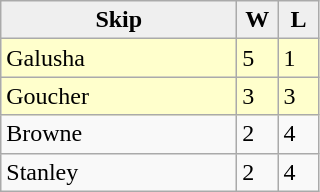<table class="wikitable">
<tr>
<th style="background:#efefef; width:150px;">Skip</th>
<th style="background:#efefef; width:20px;">W</th>
<th style="background:#efefef; width:20px;">L</th>
</tr>
<tr bgcolor=#ffffcc>
<td>Galusha</td>
<td>5</td>
<td>1</td>
</tr>
<tr bgcolor=#ffffcc>
<td>Goucher</td>
<td>3</td>
<td>3</td>
</tr>
<tr>
<td>Browne</td>
<td>2</td>
<td>4</td>
</tr>
<tr>
<td>Stanley</td>
<td>2</td>
<td>4</td>
</tr>
</table>
